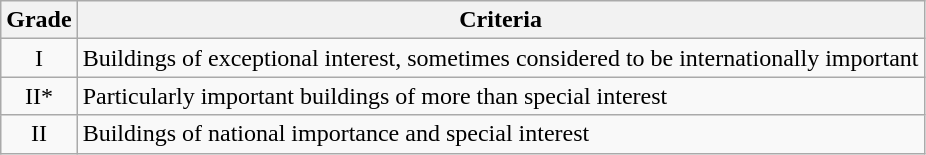<table class="wikitable">
<tr>
<th>Grade</th>
<th>Criteria</th>
</tr>
<tr>
<td align="center" >I</td>
<td>Buildings of exceptional interest, sometimes considered to be internationally important</td>
</tr>
<tr>
<td align="center" >II*</td>
<td>Particularly important buildings of more than special interest</td>
</tr>
<tr>
<td align="center" >II</td>
<td>Buildings of national importance and special interest</td>
</tr>
</table>
